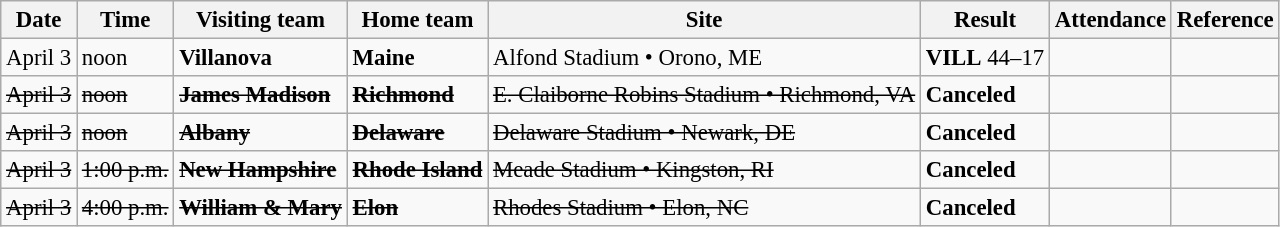<table class="wikitable" style="font-size:95%;">
<tr>
<th>Date</th>
<th>Time</th>
<th>Visiting team</th>
<th>Home team</th>
<th>Site</th>
<th>Result</th>
<th>Attendance</th>
<th class="unsortable">Reference</th>
</tr>
<tr bgcolor=>
<td>April 3</td>
<td>noon</td>
<td><strong>Villanova</strong></td>
<td><strong>Maine</strong></td>
<td>Alfond Stadium • Orono, ME</td>
<td><strong>VILL</strong> 44–17</td>
<td></td>
<td></td>
</tr>
<tr bgcolor=>
<td><s>April 3</s></td>
<td><s>noon</s></td>
<td><s><strong>James Madison</strong></s></td>
<td><s><strong>Richmond</strong></s></td>
<td><s>E. Claiborne Robins Stadium • Richmond, VA</s></td>
<td><strong>Canceled</strong></td>
<td></td>
<td></td>
</tr>
<tr bgcolor=>
<td><s>April 3</s></td>
<td><s>noon</s></td>
<td><s><strong>Albany</strong></s></td>
<td><s><strong>Delaware</strong></s></td>
<td><s>Delaware Stadium • Newark, DE</s></td>
<td><strong>Canceled</strong></td>
<td></td>
<td></td>
</tr>
<tr bgcolor=>
<td><s>April 3</s></td>
<td><s>1:00 p.m.</s></td>
<td><s><strong>New Hampshire</strong></s></td>
<td><s><strong>Rhode Island</strong></s></td>
<td><s>Meade Stadium • Kingston, RI</s></td>
<td><strong>Canceled</strong></td>
<td></td>
<td></td>
</tr>
<tr bgcolor=>
<td><s>April 3</s></td>
<td><s>4:00 p.m.</s></td>
<td><s><strong>William & Mary</strong></s></td>
<td><s><strong>Elon</strong></s></td>
<td><s>Rhodes Stadium • Elon, NC</s></td>
<td><strong>Canceled</strong></td>
<td></td>
<td></td>
</tr>
</table>
